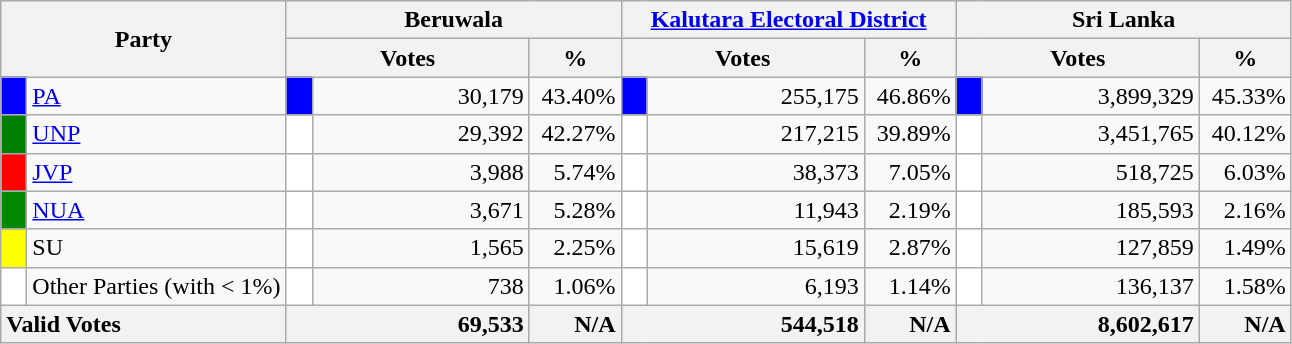<table class="wikitable">
<tr>
<th colspan="2" width="144px"rowspan="2">Party</th>
<th colspan="3" width="216px">Beruwala</th>
<th colspan="3" width="216px"><a href='#'>Kalutara Electoral District</a></th>
<th colspan="3" width="216px">Sri Lanka</th>
</tr>
<tr>
<th colspan="2" width="144px">Votes</th>
<th>%</th>
<th colspan="2" width="144px">Votes</th>
<th>%</th>
<th colspan="2" width="144px">Votes</th>
<th>%</th>
</tr>
<tr>
<td style="background-color:blue;" width="10px"></td>
<td style="text-align:left;"><a href='#'>PA</a></td>
<td style="background-color:blue;" width="10px"></td>
<td style="text-align:right;">30,179</td>
<td style="text-align:right;">43.40%</td>
<td style="background-color:blue;" width="10px"></td>
<td style="text-align:right;">255,175</td>
<td style="text-align:right;">46.86%</td>
<td style="background-color:blue;" width="10px"></td>
<td style="text-align:right;">3,899,329</td>
<td style="text-align:right;">45.33%</td>
</tr>
<tr>
<td style="background-color:green;" width="10px"></td>
<td style="text-align:left;"><a href='#'>UNP</a></td>
<td style="background-color:white;" width="10px"></td>
<td style="text-align:right;">29,392</td>
<td style="text-align:right;">42.27%</td>
<td style="background-color:white;" width="10px"></td>
<td style="text-align:right;">217,215</td>
<td style="text-align:right;">39.89%</td>
<td style="background-color:white;" width="10px"></td>
<td style="text-align:right;">3,451,765</td>
<td style="text-align:right;">40.12%</td>
</tr>
<tr>
<td style="background-color:red;" width="10px"></td>
<td style="text-align:left;"><a href='#'>JVP</a></td>
<td style="background-color:white;" width="10px"></td>
<td style="text-align:right;">3,988</td>
<td style="text-align:right;">5.74%</td>
<td style="background-color:white;" width="10px"></td>
<td style="text-align:right;">38,373</td>
<td style="text-align:right;">7.05%</td>
<td style="background-color:white;" width="10px"></td>
<td style="text-align:right;">518,725</td>
<td style="text-align:right;">6.03%</td>
</tr>
<tr>
<td style="background-color:#008800;" width="10px"></td>
<td style="text-align:left;"><a href='#'>NUA</a></td>
<td style="background-color:white;" width="10px"></td>
<td style="text-align:right;">3,671</td>
<td style="text-align:right;">5.28%</td>
<td style="background-color:white;" width="10px"></td>
<td style="text-align:right;">11,943</td>
<td style="text-align:right;">2.19%</td>
<td style="background-color:white;" width="10px"></td>
<td style="text-align:right;">185,593</td>
<td style="text-align:right;">2.16%</td>
</tr>
<tr>
<td style="background-color:yellow;" width="10px"></td>
<td style="text-align:left;">SU</td>
<td style="background-color:white;" width="10px"></td>
<td style="text-align:right;">1,565</td>
<td style="text-align:right;">2.25%</td>
<td style="background-color:white;" width="10px"></td>
<td style="text-align:right;">15,619</td>
<td style="text-align:right;">2.87%</td>
<td style="background-color:white;" width="10px"></td>
<td style="text-align:right;">127,859</td>
<td style="text-align:right;">1.49%</td>
</tr>
<tr>
<td style="background-color:white;" width="10px"></td>
<td style="text-align:left;">Other Parties (with < 1%)</td>
<td style="background-color:white;" width="10px"></td>
<td style="text-align:right;">738</td>
<td style="text-align:right;">1.06%</td>
<td style="background-color:white;" width="10px"></td>
<td style="text-align:right;">6,193</td>
<td style="text-align:right;">1.14%</td>
<td style="background-color:white;" width="10px"></td>
<td style="text-align:right;">136,137</td>
<td style="text-align:right;">1.58%</td>
</tr>
<tr>
<th colspan="2" width="144px"style="text-align:left;">Valid Votes</th>
<th style="text-align:right;"colspan="2" width="144px">69,533</th>
<th style="text-align:right;">N/A</th>
<th style="text-align:right;"colspan="2" width="144px">544,518</th>
<th style="text-align:right;">N/A</th>
<th style="text-align:right;"colspan="2" width="144px">8,602,617</th>
<th style="text-align:right;">N/A</th>
</tr>
</table>
